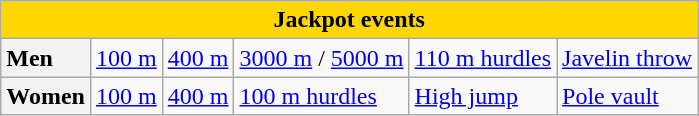<table class=wikitable>
<tr>
<td colspan=6 bgcolor=gold align=center><strong>Jackpot events</strong></td>
</tr>
<tr>
<td bgcolor=#F2F2F2><strong>Men</strong></td>
<td><a href='#'>100 m</a></td>
<td><a href='#'>400 m</a></td>
<td><a href='#'>3000 m</a> / <a href='#'>5000 m</a></td>
<td><a href='#'>110 m hurdles</a></td>
<td><a href='#'>Javelin throw</a></td>
</tr>
<tr>
<td bgcolor=#F2F2F2><strong>Women</strong></td>
<td><a href='#'>100 m</a></td>
<td><a href='#'>400 m</a></td>
<td><a href='#'>100 m hurdles</a></td>
<td><a href='#'>High jump</a></td>
<td><a href='#'>Pole vault</a></td>
</tr>
</table>
